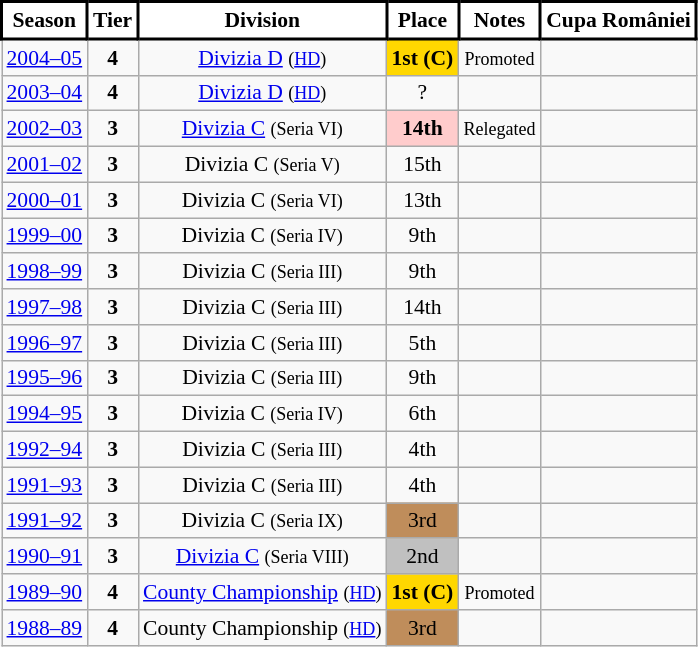<table class="wikitable" style="text-align:center; font-size:90%">
<tr>
<th style="background:#FFFFFF;color:#000000;border:2px solid #000000;">Season</th>
<th style="background:#FFFFFF;color:#000000;border:2px solid #000000;">Tier</th>
<th style="background:#FFFFFF;color:#000000;border:2px solid #000000;">Division</th>
<th style="background:#FFFFFF;color:#000000;border:2px solid #000000;">Place</th>
<th style="background:#FFFFFF;color:#000000;border:2px solid #000000;">Notes</th>
<th style="background:#FFFFFF;color:#000000;border:2px solid #000000;">Cupa României</th>
</tr>
<tr>
<td><a href='#'>2004–05</a></td>
<td><strong>4</strong></td>
<td><a href='#'>Divizia D</a> <small>(<a href='#'>HD</a>)</small></td>
<td align=center bgcolor=gold><strong>1st</strong> <strong>(C)</strong></td>
<td><small>Promoted</small></td>
<td></td>
</tr>
<tr>
<td><a href='#'>2003–04</a></td>
<td><strong>4</strong></td>
<td><a href='#'>Divizia D</a> <small>(<a href='#'>HD</a>)</small></td>
<td>?</td>
<td></td>
<td></td>
</tr>
<tr>
<td><a href='#'>2002–03</a></td>
<td><strong>3</strong></td>
<td><a href='#'>Divizia C</a> <small>(Seria VI)</small></td>
<td align=center bgcolor=#FFCCCC><strong>14th</strong></td>
<td><small>Relegated</small></td>
<td></td>
</tr>
<tr>
<td><a href='#'>2001–02</a></td>
<td><strong>3</strong></td>
<td>Divizia C <small>(Seria V)</small></td>
<td>15th</td>
<td></td>
<td></td>
</tr>
<tr>
<td><a href='#'>2000–01</a></td>
<td><strong>3</strong></td>
<td>Divizia C <small>(Seria VI)</small></td>
<td>13th</td>
<td></td>
<td></td>
</tr>
<tr>
<td><a href='#'>1999–00</a></td>
<td><strong>3</strong></td>
<td>Divizia C <small>(Seria IV)</small></td>
<td>9th</td>
<td></td>
<td></td>
</tr>
<tr>
<td><a href='#'>1998–99</a></td>
<td><strong>3</strong></td>
<td>Divizia C <small>(Seria III)</small></td>
<td>9th</td>
<td></td>
<td></td>
</tr>
<tr>
<td><a href='#'>1997–98</a></td>
<td><strong>3</strong></td>
<td>Divizia C <small>(Seria III)</small></td>
<td>14th</td>
<td></td>
<td></td>
</tr>
<tr>
<td><a href='#'>1996–97</a></td>
<td><strong>3</strong></td>
<td>Divizia C <small>(Seria III)</small></td>
<td>5th</td>
<td></td>
<td></td>
</tr>
<tr>
<td><a href='#'>1995–96</a></td>
<td><strong>3</strong></td>
<td>Divizia C <small>(Seria III)</small></td>
<td>9th</td>
<td></td>
<td></td>
</tr>
<tr>
<td><a href='#'>1994–95</a></td>
<td><strong>3</strong></td>
<td>Divizia C <small>(Seria IV)</small></td>
<td>6th</td>
<td></td>
<td></td>
</tr>
<tr>
<td><a href='#'>1992–94</a></td>
<td><strong>3</strong></td>
<td>Divizia C <small>(Seria III)</small></td>
<td>4th</td>
<td></td>
<td></td>
</tr>
<tr>
<td><a href='#'>1991–93</a></td>
<td><strong>3</strong></td>
<td>Divizia C <small>(Seria III)</small></td>
<td>4th</td>
<td></td>
<td></td>
</tr>
<tr>
<td><a href='#'>1991–92</a></td>
<td><strong>3</strong></td>
<td>Divizia C <small>(Seria IX)</small></td>
<td align=center bgcolor=#BF8D5B>3rd</td>
<td></td>
<td></td>
</tr>
<tr>
<td><a href='#'>1990–91</a></td>
<td><strong>3</strong></td>
<td><a href='#'>Divizia C</a> <small>(Seria VIII)</small></td>
<td align=center bgcolor=silver>2nd</td>
<td></td>
<td></td>
</tr>
<tr>
<td><a href='#'>1989–90</a></td>
<td><strong>4</strong></td>
<td><a href='#'>County Championship</a> <small>(<a href='#'>HD</a>)</small></td>
<td align=center bgcolor=gold><strong>1st</strong> <strong>(C)</strong></td>
<td><small>Promoted</small></td>
<td></td>
</tr>
<tr>
<td><a href='#'>1988–89</a></td>
<td><strong>4</strong></td>
<td>County Championship <small>(<a href='#'>HD</a>)</small></td>
<td align=center bgcolor=#BF8D5B>3rd</td>
<td></td>
<td></td>
</tr>
</table>
